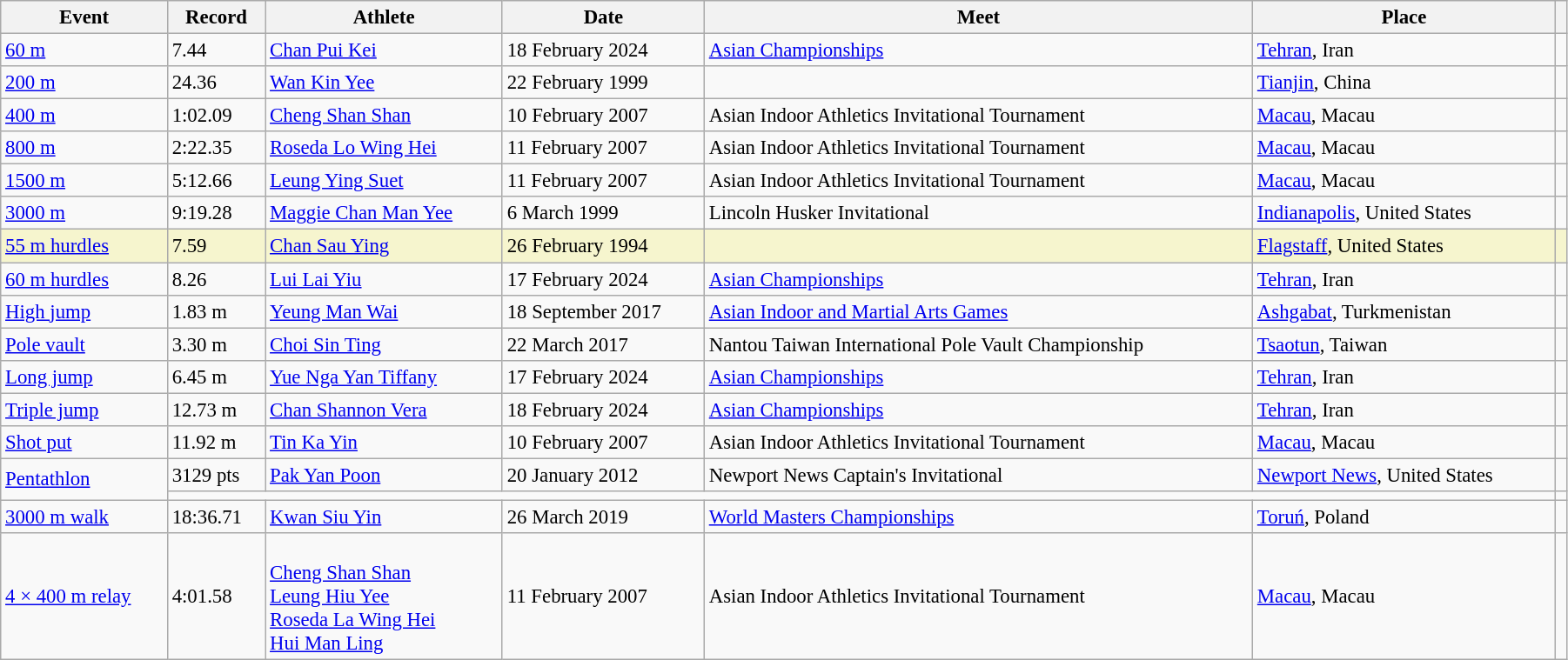<table class="wikitable" style="font-size:95%; width: 95%;">
<tr>
<th>Event</th>
<th>Record</th>
<th>Athlete</th>
<th>Date</th>
<th>Meet</th>
<th>Place</th>
<th></th>
</tr>
<tr>
<td><a href='#'>60 m</a></td>
<td>7.44</td>
<td><a href='#'>Chan Pui Kei</a></td>
<td>18 February 2024</td>
<td><a href='#'>Asian Championships</a></td>
<td><a href='#'>Tehran</a>, Iran</td>
<td></td>
</tr>
<tr>
<td><a href='#'>200 m</a></td>
<td>24.36</td>
<td><a href='#'>Wan Kin Yee</a></td>
<td>22 February 1999</td>
<td></td>
<td><a href='#'>Tianjin</a>, China</td>
<td></td>
</tr>
<tr>
<td><a href='#'>400 m</a></td>
<td>1:02.09</td>
<td><a href='#'>Cheng Shan Shan</a></td>
<td>10 February 2007</td>
<td>Asian Indoor Athletics Invitational Tournament</td>
<td><a href='#'>Macau</a>, Macau</td>
<td></td>
</tr>
<tr>
<td><a href='#'>800 m</a></td>
<td>2:22.35</td>
<td><a href='#'>Roseda Lo Wing Hei</a></td>
<td>11 February 2007</td>
<td>Asian Indoor Athletics Invitational Tournament</td>
<td><a href='#'>Macau</a>, Macau</td>
<td></td>
</tr>
<tr>
<td><a href='#'>1500 m</a></td>
<td>5:12.66</td>
<td><a href='#'>Leung Ying Suet</a></td>
<td>11 February 2007</td>
<td>Asian Indoor Athletics Invitational Tournament</td>
<td><a href='#'>Macau</a>, Macau</td>
<td></td>
</tr>
<tr>
<td><a href='#'>3000 m</a></td>
<td>9:19.28</td>
<td><a href='#'>Maggie Chan Man Yee</a></td>
<td>6 March 1999</td>
<td>Lincoln Husker Invitational</td>
<td><a href='#'>Indianapolis</a>, United States</td>
<td></td>
</tr>
<tr style="background:#f6F5CE;">
<td><a href='#'>55 m hurdles</a></td>
<td>7.59 </td>
<td><a href='#'>Chan Sau Ying</a></td>
<td>26 February 1994</td>
<td></td>
<td><a href='#'>Flagstaff</a>, United States</td>
<td></td>
</tr>
<tr>
<td><a href='#'>60 m hurdles</a></td>
<td>8.26</td>
<td><a href='#'>Lui Lai Yiu</a></td>
<td>17 February 2024</td>
<td><a href='#'>Asian Championships</a></td>
<td><a href='#'>Tehran</a>, Iran</td>
<td></td>
</tr>
<tr>
<td><a href='#'>High jump</a></td>
<td>1.83 m</td>
<td><a href='#'>Yeung Man Wai</a></td>
<td>18 September 2017</td>
<td><a href='#'>Asian Indoor and Martial Arts Games</a></td>
<td><a href='#'>Ashgabat</a>, Turkmenistan</td>
<td></td>
</tr>
<tr>
<td><a href='#'>Pole vault</a></td>
<td>3.30 m</td>
<td><a href='#'>Choi Sin Ting</a></td>
<td>22 March 2017</td>
<td>Nantou Taiwan International Pole Vault Championship</td>
<td><a href='#'>Tsaotun</a>, Taiwan</td>
<td></td>
</tr>
<tr>
<td><a href='#'>Long jump</a></td>
<td>6.45 m</td>
<td><a href='#'>Yue Nga Yan Tiffany</a></td>
<td>17 February 2024</td>
<td><a href='#'>Asian Championships</a></td>
<td><a href='#'>Tehran</a>, Iran</td>
<td></td>
</tr>
<tr>
<td><a href='#'>Triple jump</a></td>
<td>12.73 m</td>
<td><a href='#'>Chan Shannon Vera</a></td>
<td>18 February 2024</td>
<td><a href='#'>Asian Championships</a></td>
<td><a href='#'>Tehran</a>, Iran</td>
<td></td>
</tr>
<tr>
<td><a href='#'>Shot put</a></td>
<td>11.92 m</td>
<td><a href='#'>Tin Ka Yin</a></td>
<td>10 February 2007</td>
<td>Asian Indoor Athletics Invitational Tournament</td>
<td><a href='#'>Macau</a>, Macau</td>
<td></td>
</tr>
<tr>
<td rowspan=2><a href='#'>Pentathlon</a></td>
<td>3129 pts</td>
<td><a href='#'>Pak Yan Poon</a></td>
<td>20 January 2012</td>
<td>Newport News Captain's Invitational</td>
<td><a href='#'>Newport News</a>, United States</td>
<td></td>
</tr>
<tr>
<td colspan=5></td>
<td></td>
</tr>
<tr>
<td><a href='#'>3000 m walk</a></td>
<td>18:36.71</td>
<td><a href='#'>Kwan Siu Yin</a></td>
<td>26 March 2019</td>
<td><a href='#'>World Masters Championships</a></td>
<td><a href='#'>Toruń</a>, Poland</td>
<td></td>
</tr>
<tr>
<td><a href='#'>4 × 400 m relay</a></td>
<td>4:01.58</td>
<td><br><a href='#'>Cheng Shan Shan</a><br><a href='#'>Leung Hiu Yee</a><br><a href='#'>Roseda La Wing Hei</a><br><a href='#'>Hui Man Ling</a></td>
<td>11 February 2007</td>
<td>Asian Indoor Athletics Invitational Tournament</td>
<td><a href='#'>Macau</a>, Macau</td>
<td></td>
</tr>
</table>
